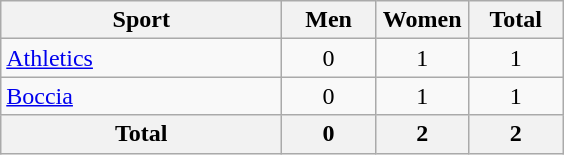<table class="wikitable sortable" style="text-align:center;">
<tr>
<th width=180>Sport</th>
<th width=55>Men</th>
<th width=55>Women</th>
<th width=55>Total</th>
</tr>
<tr>
<td align=left><a href='#'>Athletics</a></td>
<td>0</td>
<td>1</td>
<td>1</td>
</tr>
<tr>
<td align=left><a href='#'>Boccia</a></td>
<td>0</td>
<td>1</td>
<td>1</td>
</tr>
<tr>
<th>Total</th>
<th>0</th>
<th>2</th>
<th>2</th>
</tr>
</table>
